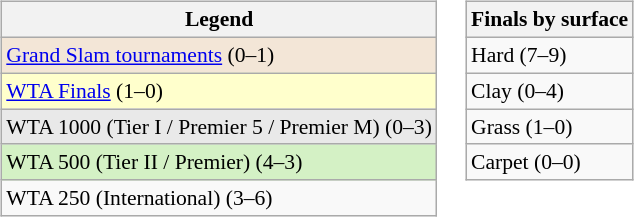<table>
<tr valign=top>
<td><br><table class="sortable wikitable"  style=font-size:90%>
<tr>
<th>Legend</th>
</tr>
<tr>
<td bgcolor=F3E6D7><a href='#'>Grand Slam tournaments</a> (0–1)</td>
</tr>
<tr>
<td bgcolor=FFFFCC><a href='#'>WTA Finals</a> (1–0)</td>
</tr>
<tr>
<td bgcolor=E9E9E9>WTA 1000 (Tier I / Premier 5 / Premier M) (0–3)</td>
</tr>
<tr>
<td bgcolor=D4F1C5>WTA 500 (Tier II / Premier) (4–3)</td>
</tr>
<tr>
<td>WTA 250 (International) (3–6)</td>
</tr>
</table>
</td>
<td><br><table class="sortable wikitable" style=font-size:90%>
<tr>
<th>Finals by surface</th>
</tr>
<tr>
<td>Hard (7–9)</td>
</tr>
<tr>
<td>Clay (0–4)</td>
</tr>
<tr>
<td>Grass (1–0)</td>
</tr>
<tr>
<td>Carpet (0–0)</td>
</tr>
</table>
</td>
</tr>
</table>
